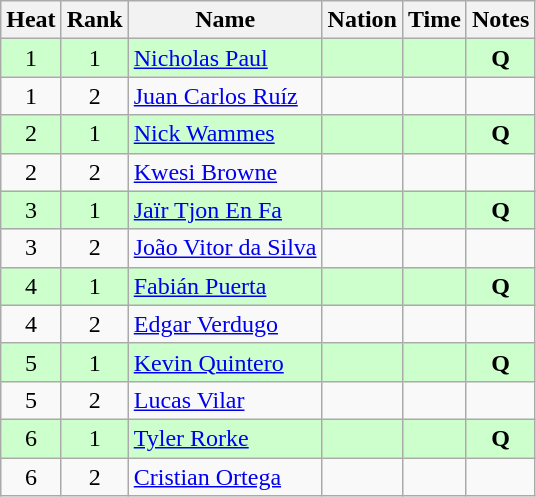<table class="wikitable sortable" style="text-align:center">
<tr>
<th>Heat</th>
<th>Rank</th>
<th>Name</th>
<th>Nation</th>
<th>Time</th>
<th>Notes</th>
</tr>
<tr bgcolor=ccffcc>
<td>1</td>
<td>1</td>
<td align=left><a href='#'>Nicholas Paul</a></td>
<td align=left></td>
<td></td>
<td><strong>Q</strong></td>
</tr>
<tr>
<td>1</td>
<td>2</td>
<td align=left><a href='#'>Juan Carlos Ruíz</a></td>
<td align=left></td>
<td></td>
<td></td>
</tr>
<tr bgcolor=ccffcc>
<td>2</td>
<td>1</td>
<td align=left><a href='#'>Nick Wammes</a></td>
<td align=left></td>
<td></td>
<td><strong>Q</strong></td>
</tr>
<tr>
<td>2</td>
<td>2</td>
<td align=left><a href='#'>Kwesi Browne</a></td>
<td align=left></td>
<td></td>
<td></td>
</tr>
<tr bgcolor=ccffcc>
<td>3</td>
<td>1</td>
<td align=left><a href='#'>Jaïr Tjon En Fa</a></td>
<td align=left></td>
<td></td>
<td><strong>Q</strong></td>
</tr>
<tr>
<td>3</td>
<td>2</td>
<td align=left><a href='#'>João Vitor da Silva</a></td>
<td align=left></td>
<td></td>
<td></td>
</tr>
<tr bgcolor=ccffcc>
<td>4</td>
<td>1</td>
<td align=left><a href='#'>Fabián Puerta</a></td>
<td align=left></td>
<td></td>
<td><strong>Q</strong></td>
</tr>
<tr>
<td>4</td>
<td>2</td>
<td align=left><a href='#'>Edgar Verdugo</a></td>
<td align=left></td>
<td></td>
<td></td>
</tr>
<tr bgcolor=ccffcc>
<td>5</td>
<td>1</td>
<td align=left><a href='#'>Kevin Quintero</a></td>
<td align=left></td>
<td></td>
<td><strong>Q</strong></td>
</tr>
<tr>
<td>5</td>
<td>2</td>
<td align=left><a href='#'>Lucas Vilar</a></td>
<td align="left"></td>
<td></td>
<td></td>
</tr>
<tr bgcolor=ccffcc>
<td>6</td>
<td>1</td>
<td align=left><a href='#'>Tyler Rorke</a></td>
<td align=left></td>
<td></td>
<td><strong>Q</strong></td>
</tr>
<tr>
<td>6</td>
<td>2</td>
<td align=left><a href='#'>Cristian Ortega</a></td>
<td align=left></td>
<td></td>
<td></td>
</tr>
</table>
